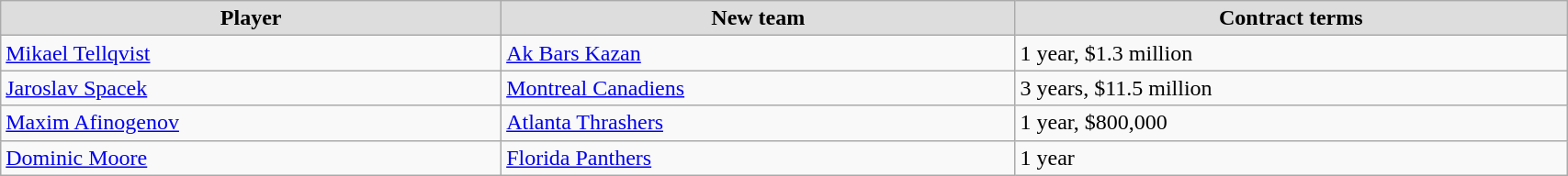<table class="wikitable" width=90%>
<tr align="center"  bgcolor="#dddddd">
<td><strong>Player</strong></td>
<td><strong>New team</strong></td>
<td><strong>Contract terms</strong></td>
</tr>
<tr>
<td><a href='#'>Mikael Tellqvist</a></td>
<td><a href='#'>Ak Bars Kazan</a></td>
<td>1 year, $1.3 million</td>
</tr>
<tr>
<td><a href='#'>Jaroslav Spacek</a></td>
<td><a href='#'>Montreal Canadiens</a></td>
<td>3 years, $11.5 million</td>
</tr>
<tr>
<td><a href='#'>Maxim Afinogenov</a></td>
<td><a href='#'>Atlanta Thrashers</a></td>
<td>1 year, $800,000</td>
</tr>
<tr>
<td><a href='#'>Dominic Moore</a></td>
<td><a href='#'>Florida Panthers</a></td>
<td>1 year</td>
</tr>
</table>
